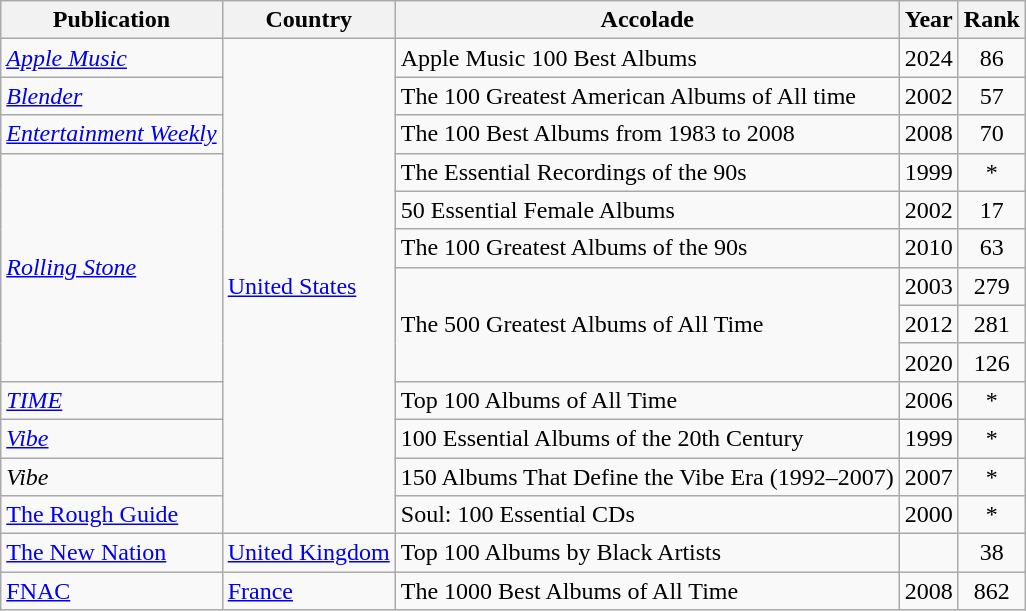<table class="wikitable">
<tr>
<th>Publication</th>
<th>Country</th>
<th>Accolade</th>
<th>Year</th>
<th style="text-align:center;">Rank</th>
</tr>
<tr>
<td><em><a href='#'>Apple Music</a></em></td>
<td rowspan="13"><a href='#'>United States</a></td>
<td>Apple Music 100 Best Albums</td>
<td>2024</td>
<td style="text-align:center;">86</td>
</tr>
<tr>
<td><em><a href='#'>Blender</a></em></td>
<td>The 100 Greatest American Albums of All time</td>
<td>2002</td>
<td style="text-align:center;">57</td>
</tr>
<tr>
<td><em><a href='#'>Entertainment Weekly</a></em></td>
<td>The 100 Best Albums from 1983 to 2008</td>
<td>2008</td>
<td style="text-align:center;">70</td>
</tr>
<tr>
<td rowspan=6><em><a href='#'>Rolling Stone</a></em></td>
<td>The Essential Recordings of the 90s</td>
<td>1999</td>
<td style="text-align:center;">*</td>
</tr>
<tr>
<td>50 Essential Female Albums</td>
<td>2002</td>
<td style="text-align:center;">17</td>
</tr>
<tr>
<td>The 100 Greatest Albums of the 90s</td>
<td>2010</td>
<td style="text-align:center;">63</td>
</tr>
<tr>
<td rowspan=3>The 500 Greatest Albums of All Time</td>
<td>2003</td>
<td style="text-align:center;">279</td>
</tr>
<tr>
<td>2012</td>
<td style="text-align:center;">281</td>
</tr>
<tr>
<td>2020</td>
<td style="text-align:center;">126</td>
</tr>
<tr>
<td><em><a href='#'>TIME</a></em></td>
<td>Top 100 Albums of All Time</td>
<td>2006</td>
<td style="text-align:center;">*</td>
</tr>
<tr>
<td><em><a href='#'>Vibe</a></em></td>
<td>100 Essential Albums of the 20th Century</td>
<td>1999</td>
<td style="text-align:center;">*</td>
</tr>
<tr>
<td><em>Vibe</em></td>
<td>150 Albums That Define the Vibe Era (1992–2007)</td>
<td>2007</td>
<td style="text-align:center;">*</td>
</tr>
<tr>
<td><a href='#'>The Rough Guide</a></td>
<td>Soul: 100 Essential CDs</td>
<td>2000</td>
<td style="text-align:center;">*</td>
</tr>
<tr>
<td><a href='#'>The New Nation</a></td>
<td><a href='#'>United Kingdom</a></td>
<td>Top 100 Albums by Black Artists</td>
<td></td>
<td style="text-align:center;">38</td>
</tr>
<tr>
<td><a href='#'>FNAC</a></td>
<td><a href='#'>France</a></td>
<td>The 1000 Best Albums of All Time</td>
<td>2008</td>
<td style="text-align:center;">862</td>
</tr>
</table>
